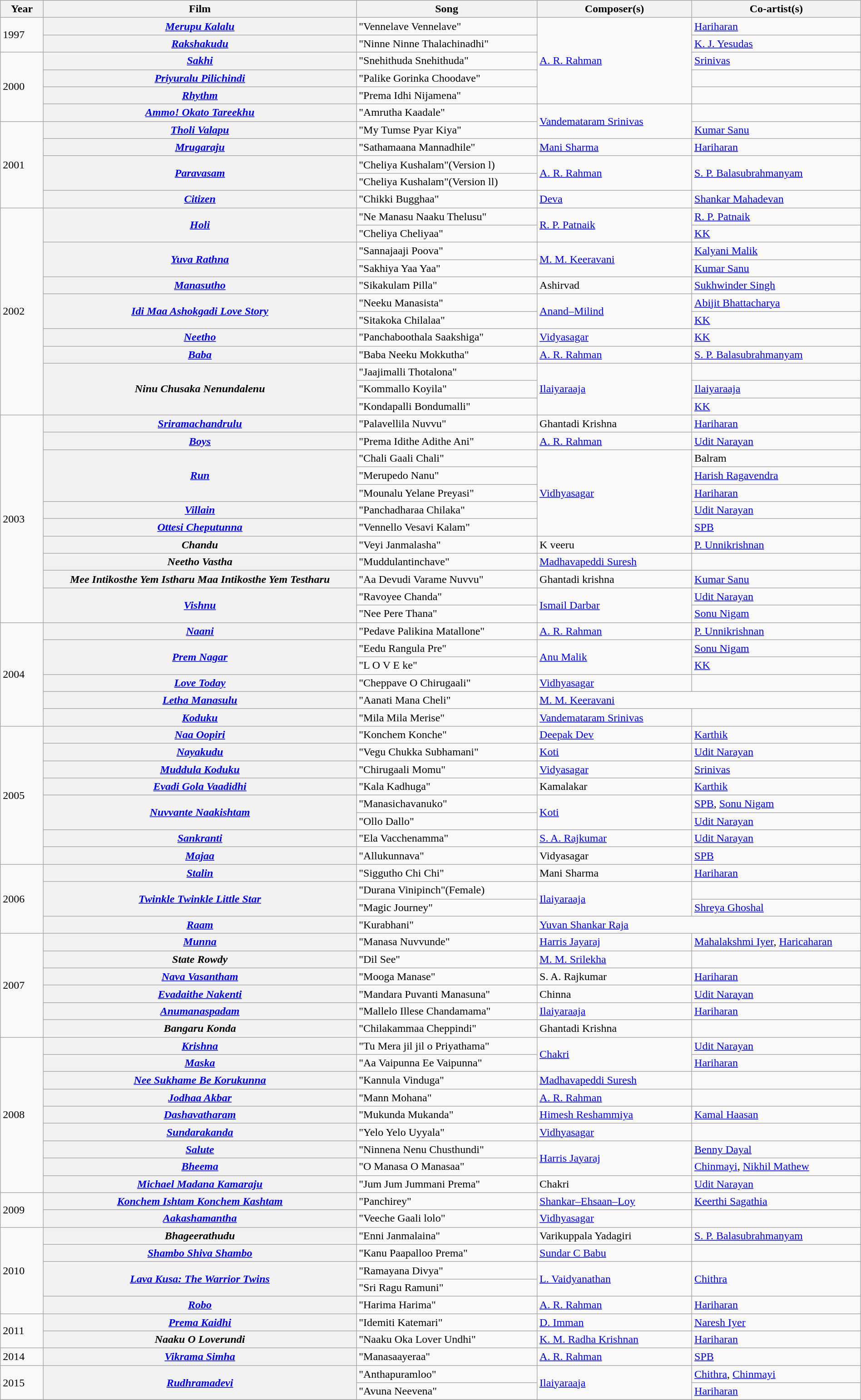<table class="wikitable plainrowheaders" width="100%" textcolor:#000;">
<tr>
<th scope="col" width=5%><strong>Year</strong></th>
<th><strong>Film</strong></th>
<th scope="col" width=21%><strong>Song</strong></th>
<th scope="col" width=18%><strong>Composer(s)</strong></th>
<th>Co-artist(s)</th>
</tr>
<tr>
<td rowspan="2">1997</td>
<th><a href='#'><em>Merupu Kalalu</em></a></th>
<td>"Vennelave Vennelave"</td>
<td rowspan="5"><a href='#'>A. R. Rahman</a></td>
<td><a href='#'>Hariharan</a></td>
</tr>
<tr>
<th><a href='#'><em>Rakshakudu</em></a></th>
<td>"Ninne Ninne Thalachinadhi"</td>
<td><a href='#'>K. J. Yesudas</a></td>
</tr>
<tr>
<td rowspan="4">2000</td>
<th><a href='#'><em>Sakhi</em></a></th>
<td>"Snehithuda Snehithuda"</td>
<td><a href='#'>Srinivas</a></td>
</tr>
<tr>
<th><em><a href='#'>Priyuralu Pilichindi</a></em></th>
<td>"Palike Gorinka Choodave"</td>
<td></td>
</tr>
<tr>
<th><a href='#'><em>Rhythm</em></a></th>
<td>"Prema Idhi Nijamena"</td>
<td></td>
</tr>
<tr>
<th><em><a href='#'>Ammo! Okato Tareekhu</a></em></th>
<td>"Amrutha Kaadale"</td>
<td rowspan="2"><a href='#'>Vandemataram Srinivas</a></td>
<td></td>
</tr>
<tr>
<td rowspan="5">2001</td>
<th><em><a href='#'>Tholi Valapu</a></em></th>
<td>"My Tumse Pyar Kiya"</td>
<td><a href='#'>Kumar Sanu</a></td>
</tr>
<tr>
<th><em><a href='#'>Mrugaraju</a></em></th>
<td>"Sathamaana Mannadhile"</td>
<td><a href='#'>Mani Sharma</a></td>
<td><a href='#'>Hariharan</a></td>
</tr>
<tr>
<th rowspan="2"><a href='#'><em>Paravasam</em></a></th>
<td>"Cheliya Kushalam"(Version l)</td>
<td rowspan="2"><a href='#'>A. R. Rahman</a></td>
<td rowspan="2"><a href='#'>S. P. Balasubrahmanyam</a></td>
</tr>
<tr>
<td>"Cheliya Kushalam"(Version ll)</td>
</tr>
<tr>
<th><em><a href='#'>Citizen</a></em></th>
<td>"Chikki Bugghaa"</td>
<td><a href='#'>Deva</a></td>
<td><a href='#'>Shankar Mahadevan</a></td>
</tr>
<tr>
<td rowspan="12">2002</td>
<th rowspan="2"><em><a href='#'>Holi</a></em></th>
<td>"Ne Manasu Naaku Thelusu"</td>
<td rowspan="2"><a href='#'>R. P. Patnaik</a></td>
<td><a href='#'>R. P. Patnaik</a></td>
</tr>
<tr>
<td>"Cheliya Cheliyaa"</td>
<td><a href='#'>KK</a></td>
</tr>
<tr>
<th rowspan="2"><em><a href='#'>Yuva Rathna</a></em></th>
<td>"Sannajaaji Poova"</td>
<td rowspan="2"><a href='#'>M. M. Keeravani</a></td>
<td><a href='#'>Kalyani Malik</a></td>
</tr>
<tr>
<td>"Sakhiya Yaa Yaa"</td>
<td><a href='#'>Kumar Sanu</a></td>
</tr>
<tr>
<th><em><a href='#'>Manasutho</a></em></th>
<td>"Sikakulam Pilla"</td>
<td>Ashirvad</td>
<td><a href='#'>Sukhwinder Singh</a></td>
</tr>
<tr>
<th rowspan="2"><em><a href='#'>Idi Maa Ashokgadi Love Story</a></em></th>
<td>"Neeku Manasista"</td>
<td rowspan="2"><a href='#'>Anand–Milind</a></td>
<td><a href='#'>Abijit Bhattacharya</a></td>
</tr>
<tr>
<td>"Sitakoka Chilalaa"</td>
<td><a href='#'>KK</a></td>
</tr>
<tr>
<th><em><a href='#'>Neetho</a></em></th>
<td>"Panchaboothala Saakshiga"</td>
<td><a href='#'>Vidyasagar</a></td>
<td><a href='#'>KK</a></td>
</tr>
<tr>
<th><em><a href='#'>Baba</a></em></th>
<td>"Baba Neeku Mokkutha"</td>
<td><a href='#'>A. R. Rahman</a></td>
<td><a href='#'>S. P. Balasubrahmanyam</a></td>
</tr>
<tr>
<th rowspan="3"><em>Ninu Chusaka Nenundalenu</em></th>
<td>"Jaajimalli Thotalona"</td>
<td rowspan="3"><a href='#'>Ilaiyaraaja</a></td>
<td></td>
</tr>
<tr>
<td>"Kommallo Koyila"</td>
<td><a href='#'>Ilaiyaraaja</a></td>
</tr>
<tr>
<td>"Kondapalli Bondumalli"</td>
<td><a href='#'>KK</a></td>
</tr>
<tr>
<td rowspan="12">2003</td>
<th><em><a href='#'>Sriramachandrulu</a></em></th>
<td>"Palavellila Nuvvu"</td>
<td>Ghantadi Krishna</td>
<td><a href='#'>Hariharan</a></td>
</tr>
<tr>
<th><a href='#'><em>Boys</em></a></th>
<td>"Prema Idithe Adithe Ani"</td>
<td><a href='#'>A. R. Rahman</a></td>
<td><a href='#'>Udit Narayan</a></td>
</tr>
<tr>
<th rowspan="3"><a href='#'><em>Run</em></a></th>
<td>"Chali Gaali Chali"</td>
<td rowspan="5"><a href='#'>Vidhyasagar</a></td>
<td>Balram</td>
</tr>
<tr>
<td>"Merupedo Nanu"</td>
<td><a href='#'>Harish Ragavendra</a></td>
</tr>
<tr>
<td>"Mounalu Yelane Preyasi"</td>
<td><a href='#'>Hariharan</a></td>
</tr>
<tr>
<th><em><a href='#'>Villain</a></em></th>
<td>"Panchadharaa Chilaka"</td>
<td><a href='#'>Udit Narayan</a></td>
</tr>
<tr>
<th><em><a href='#'>Ottesi Cheputunna</a></em></th>
<td>"Vennello Vesavi Kalam"</td>
<td><a href='#'>SPB</a></td>
</tr>
<tr>
<th><em>Chandu</em></th>
<td>"Veyi Janmalasha"</td>
<td>K veeru</td>
<td><a href='#'>P. Unnikrishnan</a></td>
</tr>
<tr>
<th><em>Neetho Vastha</em></th>
<td>"Muddulantinchave"</td>
<td><a href='#'>Madhavapeddi Suresh</a></td>
<td></td>
</tr>
<tr>
<th><em>Mee Intikosthe Yem Istharu Maa Intikosthe Yem Testharu</em></th>
<td>"Aa Devudi Varame Nuvvu"</td>
<td>Ghantadi krishna</td>
<td><a href='#'>Kumar Sanu</a></td>
</tr>
<tr>
<th rowspan="2"><em><a href='#'>Vishnu</a></em></th>
<td>"Ravoyee Chanda"</td>
<td rowspan="2"><a href='#'>Ismail Darbar</a></td>
<td><a href='#'>Udit Narayan</a></td>
</tr>
<tr>
<td>"Nee Pere Thana"</td>
<td><a href='#'>Sonu Nigam</a></td>
</tr>
<tr>
<td rowspan="6">2004</td>
<th><em><a href='#'>Naani</a></em></th>
<td>"Pedave Palikina Matallone"</td>
<td><a href='#'>A. R. Rahman</a></td>
<td><a href='#'>P. Unnikrishnan</a></td>
</tr>
<tr>
<th rowspan="2"><a href='#'><em>Prem Nagar</em></a></th>
<td>"Eedu Rangula Pre"</td>
<td rowspan="2"><a href='#'>Anu Malik</a></td>
<td><a href='#'>Sonu Nigam</a></td>
</tr>
<tr>
<td>"L O V E ke"</td>
<td><a href='#'>KK</a></td>
</tr>
<tr>
<th><em><a href='#'>Love Today</a></em></th>
<td>"Cheppave O Chirugaali"</td>
<td><a href='#'>Vidhyasagar</a></td>
<td></td>
</tr>
<tr>
<th><em><a href='#'>Letha Manasulu</a></em></th>
<td>"Aanati Mana Cheli"</td>
<td colspan="2"><a href='#'>M. M. Keeravani</a></td>
</tr>
<tr>
<th><em><a href='#'>Koduku</a></em></th>
<td>"Mila Mila Merise"</td>
<td><a href='#'>Vandemataram Srinivas</a></td>
<td></td>
</tr>
<tr>
<td rowspan="8">2005</td>
<th><em><a href='#'>Naa Oopiri</a></em></th>
<td>"Konchem Konche"</td>
<td><a href='#'>Deepak Dev</a></td>
<td><a href='#'>Karthik</a></td>
</tr>
<tr>
<th><em><a href='#'>Nayakudu</a></em></th>
<td>"Vegu Chukka Subhamani"</td>
<td><a href='#'>Koti</a></td>
<td><a href='#'>Udit Narayan</a></td>
</tr>
<tr>
<th><em><a href='#'>Muddula Koduku</a></em></th>
<td>"Chirugaali Momu"</td>
<td><a href='#'>Vidyasagar</a></td>
<td><a href='#'>Srinivas</a></td>
</tr>
<tr>
<th><em><a href='#'>Evadi Gola Vaadidhi</a></em></th>
<td>"Kala Kadhuga"</td>
<td>Kamalakar</td>
<td><a href='#'>Karthik</a></td>
</tr>
<tr>
<th rowspan="2"><em><a href='#'>Nuvvante Naakishtam</a></em></th>
<td>"Manasichavanuko"</td>
<td rowspan="2"><a href='#'>Koti</a></td>
<td><a href='#'>SPB</a>, <a href='#'>Sonu Nigam</a></td>
</tr>
<tr>
<td>"Ollo Dallo"</td>
<td><a href='#'>Udit Narayan</a></td>
</tr>
<tr>
<th><em><a href='#'>Sankranti</a></em></th>
<td>"Ela Vacchenamma"</td>
<td><a href='#'>S. A. Rajkumar</a></td>
<td><a href='#'>Udit Narayan</a></td>
</tr>
<tr>
<th><em><a href='#'>Majaa</a></em></th>
<td>"Allukunnava"</td>
<td>Vidyasagar</td>
<td><a href='#'>SPB</a></td>
</tr>
<tr>
<td rowspan="4">2006</td>
<th><em><a href='#'>Stalin</a></em></th>
<td>"Siggutho Chi Chi"</td>
<td>Mani Sharma</td>
<td><a href='#'>Hariharan</a></td>
</tr>
<tr>
<th rowspan="2"><a href='#'><em>Twinkle Twinkle Little Star</em></a></th>
<td>"Durana Vinipinch"(Female)</td>
<td rowspan="2"><a href='#'>Ilaiyaraaja</a></td>
<td></td>
</tr>
<tr>
<td>"Magic Journey"</td>
<td><a href='#'>Shreya Ghoshal</a></td>
</tr>
<tr>
<th><em><a href='#'>Raam</a></em></th>
<td>"Kurabhani"</td>
<td colspan="2"><a href='#'>Yuvan Shankar Raja</a></td>
</tr>
<tr>
<td rowspan="6">2007</td>
<th><em><a href='#'>Munna</a></em></th>
<td>"Manasa Nuvvunde"</td>
<td><a href='#'>Harris Jayaraj</a></td>
<td><a href='#'>Mahalakshmi Iyer</a>, <a href='#'>Haricaharan</a></td>
</tr>
<tr>
<th><em>State Rowdy</em></th>
<td>"Dil See"</td>
<td><a href='#'>M. M. Srilekha</a></td>
<td></td>
</tr>
<tr>
<th><em><a href='#'>Nava Vasantham</a></em></th>
<td>"Mooga Manase"</td>
<td>S. A. Rajkumar</td>
<td><a href='#'>Hariharan</a></td>
</tr>
<tr>
<th><em><a href='#'>Evadaithe Nakenti</a></em></th>
<td>"Mandara Puvanti Manasuna"</td>
<td>Chinna</td>
<td><a href='#'>Udit Narayan</a></td>
</tr>
<tr>
<th><em><a href='#'>Anumanaspadam</a></em></th>
<td>"Mallelo Illese Chandamama"</td>
<td><a href='#'>Ilaiyaraaja</a></td>
<td><a href='#'>Hariharan</a></td>
</tr>
<tr>
<th><em>Bangaru Konda</em></th>
<td>"Chilakammaa Cheppindi"</td>
<td>Ghantadi Krishna</td>
<td></td>
</tr>
<tr>
<td rowspan="9">2008</td>
<th><a href='#'><em>Krishna</em></a></th>
<td>"Tu Mera jil jil o Priyathama"</td>
<td rowspan="2"><a href='#'>Chakri</a></td>
<td><a href='#'>Udit Narayan</a></td>
</tr>
<tr>
<th><em><a href='#'>Maska</a></em></th>
<td>"Aa Vaipunna Ee Vaipunna"</td>
<td><a href='#'>Hariharan</a></td>
</tr>
<tr>
<th><a href='#'><em>Nee Sukhame Be Korukunna</em></a></th>
<td>"Kannula Vinduga"</td>
<td><a href='#'>Madhavapeddi Suresh</a></td>
<td></td>
</tr>
<tr>
<th><em><a href='#'>Jodhaa Akbar</a></em></th>
<td>"Mann Mohana"</td>
<td><a href='#'>A. R. Rahman</a></td>
<td></td>
</tr>
<tr>
<th><a href='#'><em>Dashavatharam</em></a></th>
<td>"Mukunda Mukanda"</td>
<td><a href='#'>Himesh Reshammiya</a></td>
<td><a href='#'>Kamal Haasan</a></td>
</tr>
<tr>
<th><a href='#'><em>Sundarakanda</em></a></th>
<td>"Yelo Yelo Uyyala"</td>
<td><a href='#'>Vidhyasagar</a></td>
<td></td>
</tr>
<tr>
<th><a href='#'><em>Salute</em></a></th>
<td>"Ninnena Nenu Chusthundi"</td>
<td rowspan="2"><a href='#'>Harris Jayaraj</a></td>
<td><a href='#'>Benny Dayal</a></td>
</tr>
<tr>
<th><a href='#'><em>Bheema</em></a></th>
<td>"O Manasa O Manasaa"</td>
<td><a href='#'>Chinmayi</a>, <a href='#'>Nikhil Mathew</a></td>
</tr>
<tr>
<th><em><a href='#'>Michael Madana Kamaraju</a></em></th>
<td>"Jum Jum Jummani Prema"</td>
<td>Chakri</td>
<td><a href='#'>Udit Narayan</a></td>
</tr>
<tr>
<td rowspan="2">2009</td>
<th><em><a href='#'>Konchem Ishtam Konchem Kashtam</a></em></th>
<td>"Panchirey"</td>
<td><a href='#'>Shankar–Ehsaan–Loy</a></td>
<td><a href='#'>Keerthi Sagathia</a></td>
</tr>
<tr>
<th><a href='#'><em>Aakashamantha</em></a></th>
<td>"Veeche Gaali lolo"</td>
<td><a href='#'>Vidhyasagar</a></td>
<td></td>
</tr>
<tr>
<td rowspan="5">2010</td>
<th><em>Bhageerathudu</em></th>
<td>"Enni Janmalaina"</td>
<td>Varikuppala Yadagiri</td>
<td><a href='#'>S. P. Balasubrahmanyam</a></td>
</tr>
<tr>
<th><em><a href='#'>Shambo Shiva Shambo</a></em></th>
<td>"Kanu Paapalloo Prema"</td>
<td><a href='#'>Sundar C Babu</a></td>
<td></td>
</tr>
<tr>
<th rowspan="2"><em><a href='#'>Lava Kusa: The Warrior Twins</a></em></th>
<td>"Ramayana Divya"</td>
<td rowspan="2"><a href='#'>L. Vaidyanathan</a></td>
<td rowspan="2"><a href='#'>Chithra</a></td>
</tr>
<tr>
<td>"Sri Ragu Ramuni"</td>
</tr>
<tr>
<th><a href='#'><em>Robo</em></a></th>
<td>"Harima Harima"</td>
<td><a href='#'>A. R. Rahman</a></td>
<td><a href='#'>Hariharan</a></td>
</tr>
<tr>
<td rowspan="2">2011</td>
<th><a href='#'><em>Prema Kaidhi</em></a></th>
<td>"Idemiti Katemari"</td>
<td><a href='#'>D. Imman</a></td>
<td><a href='#'>Naresh Iyer</a></td>
</tr>
<tr>
<th><em>Naaku O Loverundi</em></th>
<td>"Naaku Oka Lover Undhi"</td>
<td><a href='#'>K. M. Radha Krishnan</a></td>
<td><a href='#'>Hariharan</a></td>
</tr>
<tr>
<td>2014</td>
<th><a href='#'><em>Vikrama Simha</em></a></th>
<td>"Manasaayeraa"</td>
<td><a href='#'>A. R. Rahman</a></td>
<td><a href='#'>SPB</a></td>
</tr>
<tr>
<td rowspan="2">2015</td>
<th rowspan="2"><em><a href='#'>Rudhramadevi</a></em></th>
<td>"Anthapuramloo"</td>
<td rowspan="2"><a href='#'>Ilaiyaraaja</a></td>
<td><a href='#'>Chithra</a>, <a href='#'>Chinmayi</a></td>
</tr>
<tr>
<td>"Avuna Neevena"</td>
<td><a href='#'>Hariharan</a></td>
</tr>
<tr>
</tr>
</table>
